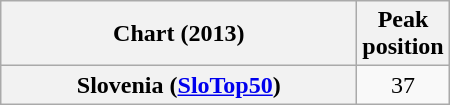<table class="wikitable sortable plainrowheaders" style="text-align:center;">
<tr>
<th scope="col" width=230>Chart (2013)</th>
<th scope="col" width=40>Peak<br>position</th>
</tr>
<tr>
<th scope="row">Slovenia (<a href='#'>SloTop50</a>)</th>
<td>37</td>
</tr>
</table>
